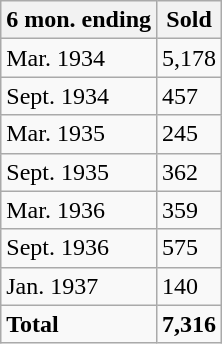<table class="wikitable">
<tr>
<th>6 mon. ending</th>
<th>Sold</th>
</tr>
<tr>
<td>Mar. 1934</td>
<td>5,178</td>
</tr>
<tr>
<td>Sept. 1934</td>
<td>457</td>
</tr>
<tr>
<td>Mar. 1935</td>
<td>245</td>
</tr>
<tr>
<td>Sept. 1935</td>
<td>362</td>
</tr>
<tr>
<td>Mar. 1936</td>
<td>359</td>
</tr>
<tr>
<td>Sept. 1936</td>
<td>575</td>
</tr>
<tr>
<td>Jan. 1937</td>
<td>140</td>
</tr>
<tr>
<td><strong>Total</strong></td>
<td><strong>7,316</strong></td>
</tr>
</table>
